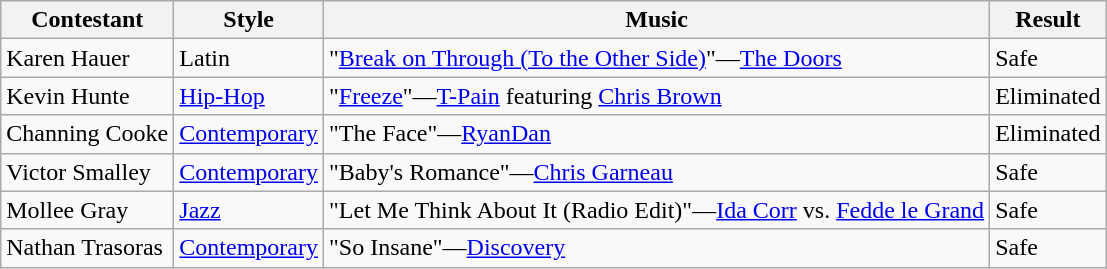<table class="wikitable">
<tr>
<th>Contestant</th>
<th>Style</th>
<th>Music</th>
<th>Result</th>
</tr>
<tr>
<td>Karen Hauer</td>
<td>Latin</td>
<td>"<a href='#'>Break on Through (To the Other Side)</a>"—<a href='#'>The Doors</a></td>
<td>Safe</td>
</tr>
<tr>
<td>Kevin Hunte</td>
<td><a href='#'>Hip-Hop</a></td>
<td>"<a href='#'>Freeze</a>"—<a href='#'>T-Pain</a> featuring <a href='#'>Chris Brown</a></td>
<td>Eliminated</td>
</tr>
<tr>
<td>Channing Cooke</td>
<td><a href='#'>Contemporary</a></td>
<td>"The Face"—<a href='#'>RyanDan</a></td>
<td>Eliminated</td>
</tr>
<tr>
<td>Victor Smalley</td>
<td><a href='#'>Contemporary</a></td>
<td>"Baby's Romance"—<a href='#'>Chris Garneau</a></td>
<td>Safe</td>
</tr>
<tr>
<td>Mollee Gray</td>
<td><a href='#'>Jazz</a></td>
<td>"Let Me Think About It (Radio Edit)"—<a href='#'>Ida Corr</a> vs. <a href='#'>Fedde le Grand</a></td>
<td>Safe</td>
</tr>
<tr>
<td>Nathan Trasoras</td>
<td><a href='#'>Contemporary</a></td>
<td>"So Insane"—<a href='#'>Discovery</a></td>
<td>Safe</td>
</tr>
</table>
